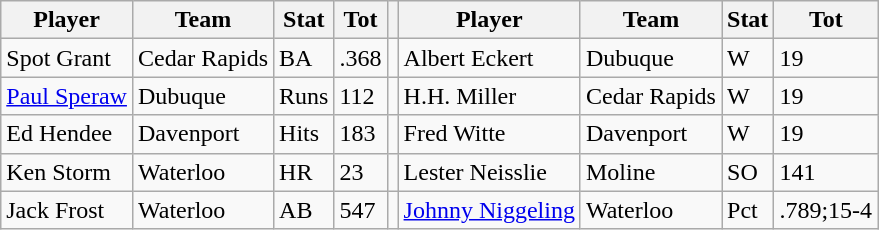<table class="wikitable">
<tr>
<th>Player</th>
<th>Team</th>
<th>Stat</th>
<th>Tot</th>
<th></th>
<th>Player</th>
<th>Team</th>
<th>Stat</th>
<th>Tot</th>
</tr>
<tr>
<td>Spot Grant</td>
<td>Cedar Rapids</td>
<td>BA</td>
<td>.368</td>
<td></td>
<td>Albert Eckert</td>
<td>Dubuque</td>
<td>W</td>
<td>19</td>
</tr>
<tr>
<td><a href='#'>Paul Speraw</a></td>
<td>Dubuque</td>
<td>Runs</td>
<td>112</td>
<td></td>
<td>H.H. Miller</td>
<td>Cedar Rapids</td>
<td>W</td>
<td>19</td>
</tr>
<tr>
<td>Ed Hendee</td>
<td>Davenport</td>
<td>Hits</td>
<td>183</td>
<td></td>
<td>Fred Witte</td>
<td>Davenport</td>
<td>W</td>
<td>19</td>
</tr>
<tr>
<td>Ken Storm</td>
<td>Waterloo</td>
<td>HR</td>
<td>23</td>
<td></td>
<td>Lester Neisslie</td>
<td>Moline</td>
<td>SO</td>
<td>141</td>
</tr>
<tr>
<td>Jack Frost</td>
<td>Waterloo</td>
<td>AB</td>
<td>547</td>
<td></td>
<td><a href='#'>Johnny Niggeling</a></td>
<td>Waterloo</td>
<td>Pct</td>
<td>.789;15-4</td>
</tr>
</table>
